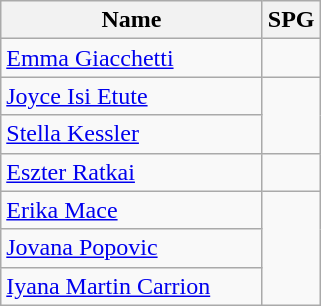<table class=wikitable>
<tr>
<th width=167>Name</th>
<th>SPG</th>
</tr>
<tr>
<td> <a href='#'>Emma Giacchetti</a></td>
<td></td>
</tr>
<tr>
<td> <a href='#'>Joyce Isi Etute</a></td>
<td rowspan=2></td>
</tr>
<tr>
<td> <a href='#'>Stella Kessler</a></td>
</tr>
<tr>
<td> <a href='#'>Eszter Ratkai</a></td>
<td></td>
</tr>
<tr>
<td> <a href='#'>Erika Mace</a></td>
<td rowspan=3></td>
</tr>
<tr>
<td> <a href='#'>Jovana Popovic</a></td>
</tr>
<tr>
<td> <a href='#'>Iyana Martin Carrion</a></td>
</tr>
</table>
